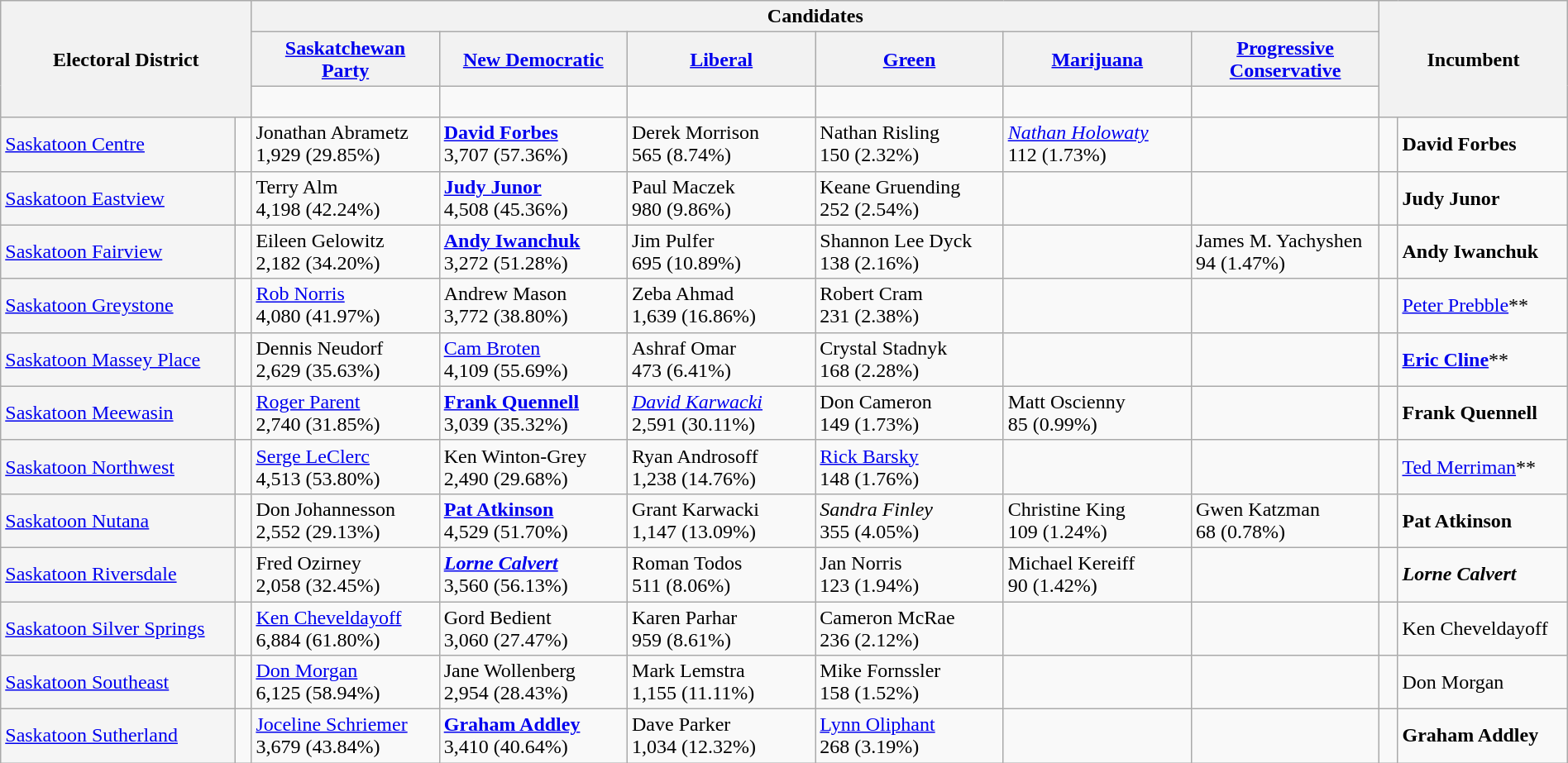<table class="wikitable" style="width:100%">
<tr>
<th style="width:16%;" rowspan=3 colspan=2>Electoral District</th>
<th colspan=6>Candidates</th>
<th style="width:14%;" rowspan=3 colspan=2>Incumbent</th>
</tr>
<tr>
<th width=12%><a href='#'>Saskatchewan <br>Party</a></th>
<th width=12%><a href='#'>New Democratic</a></th>
<th width=12%><a href='#'>Liberal</a></th>
<th width=12%><a href='#'>Green</a></th>
<th width=12%><a href='#'>Marijuana</a></th>
<th width=12%><a href='#'>Progressive <br>Conservative</a></th>
</tr>
<tr>
<td width=12% > </td>
<td width=12% > </td>
<td width=12% > </td>
<td width=12% > </td>
<td width=12% > </td>
<td width=12% > </td>
</tr>
<tr>
<td bgcolor=whitesmoke><a href='#'>Saskatoon Centre</a></td>
<td> </td>
<td>Jonathan Abrametz<br> 1,929 (29.85%)</td>
<td><strong><a href='#'>David Forbes</a></strong><br> 3,707 (57.36%)</td>
<td>Derek Morrison<br> 565 (8.74%)</td>
<td>Nathan Risling<br> 150 (2.32%)</td>
<td><em><a href='#'>Nathan Holowaty</a></em><br> 112 (1.73%)</td>
<td></td>
<td> </td>
<td><strong>David Forbes</strong></td>
</tr>
<tr>
<td bgcolor=whitesmoke><a href='#'>Saskatoon Eastview</a></td>
<td> </td>
<td>Terry Alm<br> 4,198 (42.24%)</td>
<td><strong><a href='#'>Judy Junor</a></strong><br> 4,508 (45.36%)</td>
<td>Paul Maczek<br> 980 (9.86%)</td>
<td>Keane Gruending<br> 252 (2.54%)</td>
<td></td>
<td></td>
<td> </td>
<td><strong>Judy Junor</strong></td>
</tr>
<tr>
<td bgcolor=whitesmoke><a href='#'>Saskatoon Fairview</a></td>
<td> </td>
<td>Eileen Gelowitz<br> 2,182 (34.20%)</td>
<td><strong><a href='#'>Andy Iwanchuk</a></strong><br> 3,272 (51.28%)</td>
<td>Jim Pulfer<br> 695 (10.89%)</td>
<td>Shannon Lee Dyck<br> 138 (2.16%)</td>
<td></td>
<td>James M. Yachyshen<br> 94 (1.47%)</td>
<td> </td>
<td><strong>Andy Iwanchuk</strong></td>
</tr>
<tr>
<td bgcolor=whitesmoke><a href='#'>Saskatoon Greystone</a></td>
<td> </td>
<td><a href='#'>Rob Norris</a><br> 4,080 (41.97%)</td>
<td>Andrew Mason<br> 3,772 (38.80%)</td>
<td>Zeba Ahmad<br> 1,639 (16.86%)</td>
<td>Robert Cram<br> 231 (2.38%)</td>
<td></td>
<td></td>
<td> </td>
<td><a href='#'>Peter Prebble</a>**</td>
</tr>
<tr>
<td bgcolor=whitesmoke><a href='#'>Saskatoon Massey Place</a></td>
<td> </td>
<td>Dennis Neudorf<br> 2,629 (35.63%)</td>
<td><a href='#'>Cam Broten</a><br> 4,109 (55.69%)</td>
<td>Ashraf Omar<br> 473 (6.41%)</td>
<td>Crystal Stadnyk<br> 168 (2.28%)</td>
<td></td>
<td></td>
<td> </td>
<td><strong><a href='#'>Eric Cline</a></strong>**</td>
</tr>
<tr>
<td bgcolor=whitesmoke><a href='#'>Saskatoon Meewasin</a></td>
<td> </td>
<td><a href='#'>Roger Parent</a><br> 2,740 (31.85%)</td>
<td><strong><a href='#'>Frank Quennell</a></strong><br> 3,039 (35.32%)</td>
<td><em><a href='#'>David Karwacki</a></em><br> 2,591 (30.11%)</td>
<td>Don Cameron<br> 149 (1.73%)</td>
<td>Matt Oscienny<br> 85 (0.99%)</td>
<td></td>
<td> </td>
<td><strong>Frank Quennell</strong></td>
</tr>
<tr>
<td bgcolor=whitesmoke><a href='#'>Saskatoon Northwest</a></td>
<td> </td>
<td><a href='#'>Serge LeClerc</a><br> 4,513 (53.80%)</td>
<td>Ken Winton-Grey<br> 2,490 (29.68%)</td>
<td>Ryan Androsoff<br> 1,238 (14.76%)</td>
<td><a href='#'>Rick Barsky</a><br> 148 (1.76%)</td>
<td></td>
<td></td>
<td> </td>
<td><a href='#'>Ted Merriman</a>**</td>
</tr>
<tr>
<td bgcolor=whitesmoke><a href='#'>Saskatoon Nutana</a></td>
<td> </td>
<td>Don Johannesson<br> 2,552 (29.13%)</td>
<td><strong><a href='#'>Pat Atkinson</a></strong><br> 4,529 (51.70%)</td>
<td>Grant Karwacki<br> 1,147 (13.09%)</td>
<td><em>Sandra Finley</em><br> 355 (4.05%)</td>
<td>Christine King<br> 109 (1.24%)</td>
<td>Gwen Katzman<br> 68 (0.78%)</td>
<td> </td>
<td><strong>Pat Atkinson</strong></td>
</tr>
<tr>
<td bgcolor=whitesmoke><a href='#'>Saskatoon Riversdale</a></td>
<td> </td>
<td>Fred Ozirney<br> 2,058 (32.45%)</td>
<td><strong><em><a href='#'>Lorne Calvert</a></em></strong><br> 3,560 (56.13%)</td>
<td>Roman Todos<br> 511 (8.06%)</td>
<td>Jan Norris<br> 123 (1.94%)</td>
<td>Michael Kereiff<br> 90 (1.42%)</td>
<td></td>
<td> </td>
<td><strong><em>Lorne Calvert</em></strong></td>
</tr>
<tr>
<td bgcolor=whitesmoke><a href='#'>Saskatoon Silver Springs</a></td>
<td> </td>
<td><a href='#'>Ken Cheveldayoff</a><br> 6,884 (61.80%)</td>
<td>Gord Bedient<br> 3,060 (27.47%)</td>
<td>Karen Parhar<br> 959 (8.61%)</td>
<td>Cameron McRae<br> 236 (2.12%)</td>
<td></td>
<td></td>
<td> </td>
<td>Ken Cheveldayoff</td>
</tr>
<tr>
<td bgcolor=whitesmoke><a href='#'>Saskatoon Southeast</a></td>
<td> </td>
<td><a href='#'>Don Morgan</a><br> 6,125 (58.94%)</td>
<td>Jane Wollenberg<br> 2,954 (28.43%)</td>
<td>Mark Lemstra<br> 1,155 (11.11%)</td>
<td>Mike Fornssler<br> 158 (1.52%)</td>
<td></td>
<td></td>
<td> </td>
<td>Don Morgan</td>
</tr>
<tr>
<td bgcolor=whitesmoke><a href='#'>Saskatoon Sutherland</a></td>
<td> </td>
<td><a href='#'>Joceline Schriemer</a><br> 3,679 (43.84%)</td>
<td><strong><a href='#'>Graham Addley</a></strong><br> 3,410 (40.64%)</td>
<td>Dave Parker<br> 1,034 (12.32%)</td>
<td><a href='#'>Lynn Oliphant</a><br> 268 (3.19%)</td>
<td></td>
<td></td>
<td> </td>
<td><strong>Graham Addley</strong></td>
</tr>
</table>
